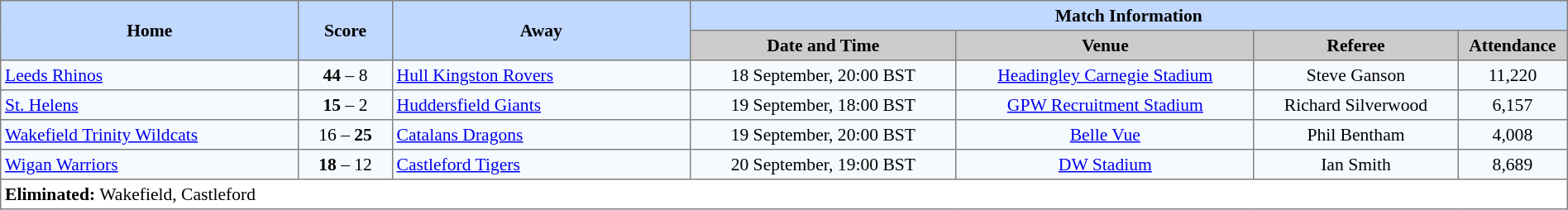<table border=1 style="border-collapse:collapse; font-size:90%; text-align:center;" cellpadding=3 cellspacing=0 width=100%>
<tr bgcolor=#C1D8FF>
<th rowspan=2 width=19%>Home</th>
<th rowspan=2 width=6%>Score</th>
<th rowspan=2 width=19%>Away</th>
<th colspan=6>Match Information</th>
</tr>
<tr bgcolor=#CCCCCC>
<th width=17%>Date and Time</th>
<th width=19%>Venue</th>
<th width=13%>Referee</th>
<th width=7%>Attendance</th>
</tr>
<tr bgcolor=#F5FAFF>
<td align=left> <a href='#'>Leeds Rhinos</a></td>
<td><strong>44</strong> – 8</td>
<td align=left> <a href='#'>Hull Kingston Rovers</a></td>
<td>18 September, 20:00 BST</td>
<td><a href='#'>Headingley Carnegie Stadium</a></td>
<td>Steve Ganson</td>
<td>11,220</td>
</tr>
<tr bgcolor=#F5FAFF>
<td align=left> <a href='#'>St. Helens</a></td>
<td><strong>15</strong> – 2</td>
<td align=left> <a href='#'>Huddersfield Giants</a></td>
<td>19 September, 18:00 BST</td>
<td><a href='#'>GPW Recruitment Stadium</a></td>
<td>Richard Silverwood</td>
<td>6,157</td>
</tr>
<tr bgcolor=#F5FAFF>
<td align=left> <a href='#'>Wakefield Trinity Wildcats</a></td>
<td>16 – <strong>25</strong></td>
<td align=left> <a href='#'>Catalans Dragons</a></td>
<td>19 September, 20:00 BST</td>
<td><a href='#'>Belle Vue</a></td>
<td>Phil Bentham</td>
<td>4,008</td>
</tr>
<tr bgcolor=#F5FAFF>
<td align=left> <a href='#'>Wigan Warriors</a></td>
<td><strong>18</strong> – 12</td>
<td align=left> <a href='#'>Castleford Tigers</a></td>
<td>20 September, 19:00 BST</td>
<td><a href='#'>DW Stadium</a></td>
<td>Ian Smith</td>
<td>8,689</td>
</tr>
<tr>
<td colspan="7" align="left"><strong>Eliminated:</strong> Wakefield, Castleford</td>
</tr>
</table>
